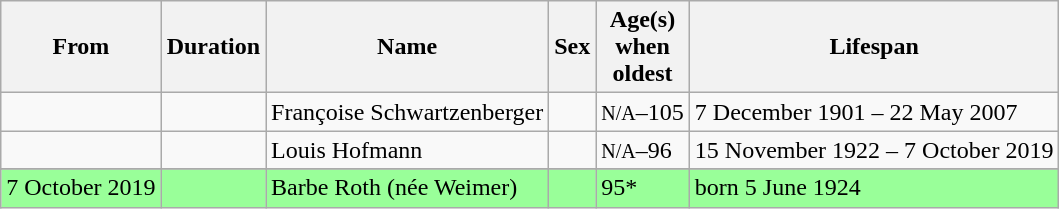<table class="wikitable sortable">
<tr>
<th>From</th>
<th>Duration</th>
<th>Name</th>
<th>Sex</th>
<th>Age(s) <br> when <br> oldest</th>
<th>Lifespan</th>
</tr>
<tr>
<td></td>
<td></td>
<td data-sort-value="Schwartzenberger">Françoise Schwartzenberger</td>
<td></td>
<td><small>N/A</small>–105</td>
<td nowrap>7 December 1901 – 22 May 2007 <br> </td>
</tr>
<tr>
<td></td>
<td></td>
<td data-sort-value="Hofmann">Louis Hofmann</td>
<td></td>
<td><small>N/A</small>–96</td>
<td nowrap>15 November 1922 – 7 October 2019 <br> </td>
</tr>
<tr>
</tr>
<tr style="background:#9f9;">
<td>7 October 2019</td>
<td></td>
<td data-sort-value="Roth">Barbe Roth (née Weimer)</td>
<td></td>
<td>95*</td>
<td>born 5 June 1924 <br> </td>
</tr>
</table>
